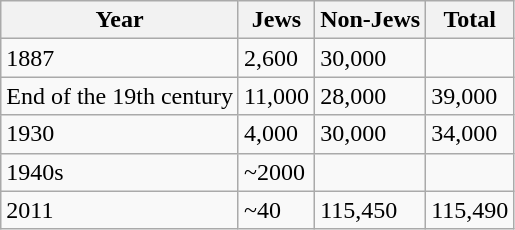<table class="wikitable">
<tr>
<th>Year</th>
<th>Jews</th>
<th>Non-Jews</th>
<th>Total</th>
</tr>
<tr>
<td>1887</td>
<td>2,600</td>
<td>30,000</td>
<td></td>
</tr>
<tr>
<td>End of the 19th century</td>
<td>11,000</td>
<td>28,000</td>
<td>39,000</td>
</tr>
<tr>
<td>1930</td>
<td>4,000</td>
<td>30,000</td>
<td>34,000</td>
</tr>
<tr>
<td>1940s</td>
<td>~2000</td>
<td></td>
<td></td>
</tr>
<tr>
<td>2011</td>
<td>~40</td>
<td>115,450</td>
<td>115,490</td>
</tr>
</table>
